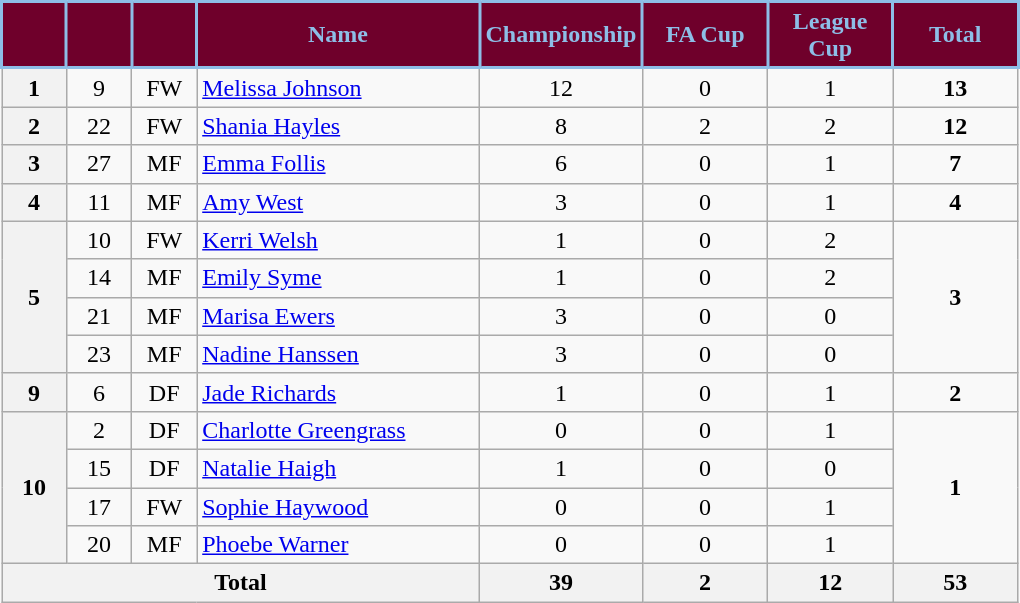<table class="wikitable" style="text-align:center;">
<tr>
<th style="background:#6F002B; color:#8DBEE7;border:2px solid #8DBEE7; width:35px;"></th>
<th style="background:#6F002B; color:#8DBEE7;border:2px solid #8DBEE7; width:35px;"></th>
<th style="background:#6F002B; color:#8DBEE7;border:2px solid #8DBEE7; width:35px;"></th>
<th style="background:#6F002B; color:#8DBEE7;border:2px solid #8DBEE7; width:180px;">Name</th>
<th style="background:#6F002B; color:#8DBEE7;border:2px solid #8DBEE7; width:75px;">Championship</th>
<th style="background:#6F002B; color:#8DBEE7;border:2px solid #8DBEE7; width:75px;">FA Cup</th>
<th style="background:#6F002B; color:#8DBEE7;border:2px solid #8DBEE7; width:75px;">League Cup</th>
<th style="background:#6F002B; color:#8DBEE7;border:2px solid #8DBEE7; width:75px;">Total</th>
</tr>
<tr>
<th>1</th>
<td>9</td>
<td>FW</td>
<td align="left"> <a href='#'>Melissa Johnson</a></td>
<td>12</td>
<td>0</td>
<td>1</td>
<td><strong>13</strong></td>
</tr>
<tr>
<th>2</th>
<td>22</td>
<td>FW</td>
<td align="left"> <a href='#'>Shania Hayles</a></td>
<td>8</td>
<td>2</td>
<td>2</td>
<td><strong>12</strong></td>
</tr>
<tr>
<th>3</th>
<td>27</td>
<td>MF</td>
<td align="left"> <a href='#'>Emma Follis</a></td>
<td>6</td>
<td>0</td>
<td>1</td>
<td><strong>7</strong></td>
</tr>
<tr>
<th>4</th>
<td>11</td>
<td>MF</td>
<td align="left"> <a href='#'>Amy West</a></td>
<td>3</td>
<td>0</td>
<td>1</td>
<td><strong>4</strong></td>
</tr>
<tr>
<th rowspan="4">5</th>
<td>10</td>
<td>FW</td>
<td align="left"> <a href='#'>Kerri Welsh</a></td>
<td>1</td>
<td>0</td>
<td>2</td>
<td rowspan="4"><strong>3</strong></td>
</tr>
<tr>
<td>14</td>
<td>MF</td>
<td align="left"> <a href='#'>Emily Syme</a></td>
<td>1</td>
<td>0</td>
<td>2</td>
</tr>
<tr>
<td>21</td>
<td>MF</td>
<td align="left"> <a href='#'>Marisa Ewers</a></td>
<td>3</td>
<td>0</td>
<td>0</td>
</tr>
<tr>
<td>23</td>
<td>MF</td>
<td align="left"> <a href='#'>Nadine Hanssen</a></td>
<td>3</td>
<td>0</td>
<td>0</td>
</tr>
<tr>
<th>9</th>
<td>6</td>
<td>DF</td>
<td align="left"> <a href='#'>Jade Richards</a></td>
<td>1</td>
<td>0</td>
<td>1</td>
<td><strong>2</strong></td>
</tr>
<tr>
<th rowspan="4">10</th>
<td>2</td>
<td>DF</td>
<td align="left"> <a href='#'>Charlotte Greengrass</a></td>
<td>0</td>
<td>0</td>
<td>1</td>
<td rowspan="4"><strong>1</strong></td>
</tr>
<tr>
<td>15</td>
<td>DF</td>
<td align="left"> <a href='#'>Natalie Haigh</a></td>
<td>1</td>
<td>0</td>
<td>0</td>
</tr>
<tr>
<td>17</td>
<td>FW</td>
<td align="left"> <a href='#'>Sophie Haywood</a></td>
<td>0</td>
<td>0</td>
<td>1</td>
</tr>
<tr>
<td>20</td>
<td>MF</td>
<td align="left"> <a href='#'>Phoebe Warner</a></td>
<td>0</td>
<td>0</td>
<td>1</td>
</tr>
<tr>
<th colspan="4">Total</th>
<th>39</th>
<th>2</th>
<th>12</th>
<th>53</th>
</tr>
</table>
